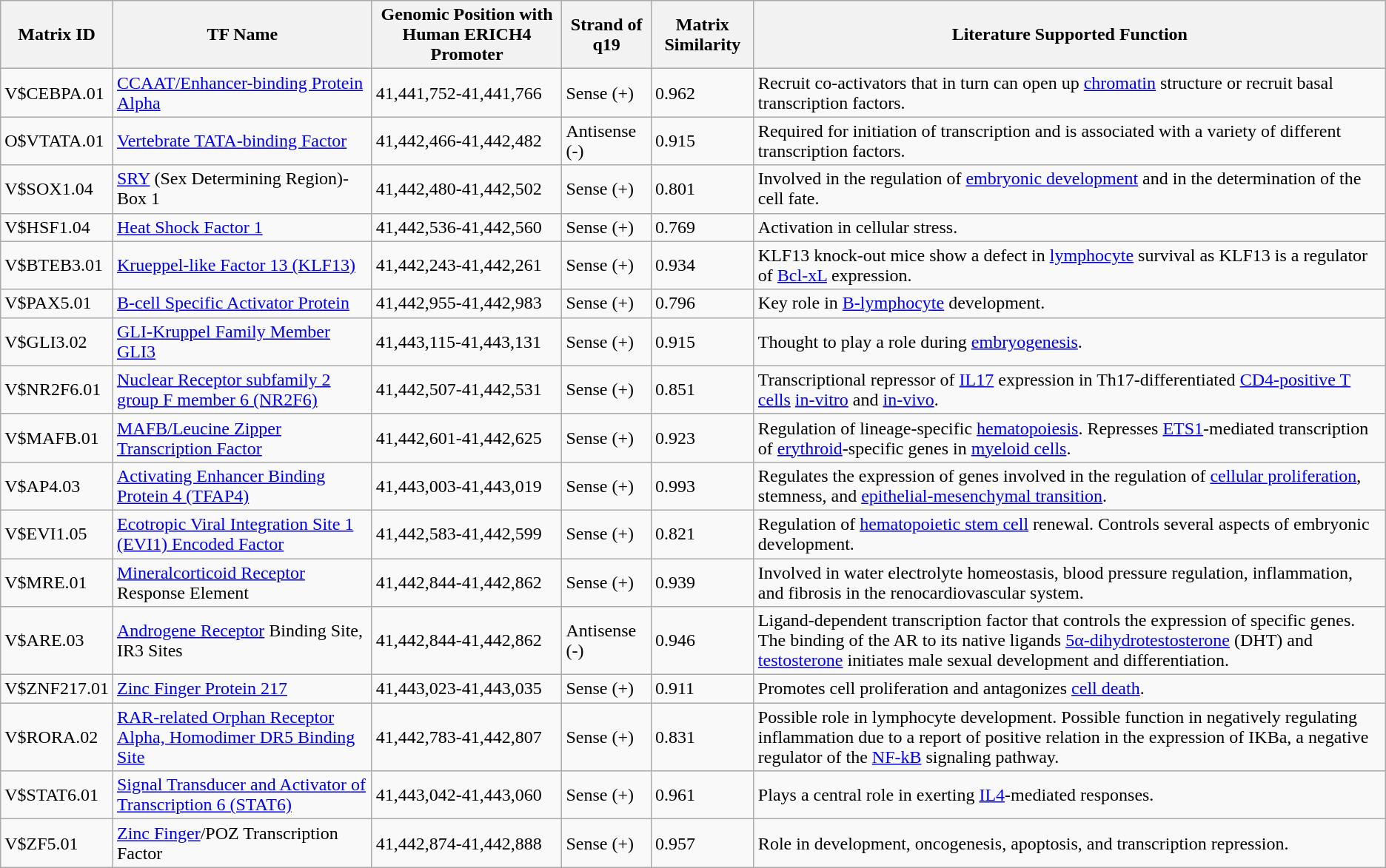<table class="wikitable">
<tr>
<th>Matrix ID</th>
<th>TF Name</th>
<th>Genomic Position with Human ERICH4 Promoter</th>
<th>Strand of q19</th>
<th>Matrix Similarity</th>
<th>Literature Supported Function</th>
</tr>
<tr>
<td>V$CEBPA.01</td>
<td><a href='#'>CCAAT/Enhancer-binding Protein Alpha</a></td>
<td>41,441,752-41,441,766</td>
<td>Sense (+)</td>
<td>0.962</td>
<td>Recruit co-activators that in turn can open up <a href='#'>chromatin</a> structure or recruit basal transcription factors.</td>
</tr>
<tr>
<td>O$VTATA.01</td>
<td><a href='#'>Vertebrate TATA-binding Factor</a></td>
<td>41,442,466-41,442,482</td>
<td>Antisense (-)</td>
<td>0.915</td>
<td>Required for initiation of transcription and is associated with a variety of different transcription factors.</td>
</tr>
<tr>
<td>V$SOX1.04</td>
<td><a href='#'>SRY</a> (Sex Determining Region)-Box 1</td>
<td>41,442,480-41,442,502</td>
<td>Sense (+)</td>
<td>0.801</td>
<td>Involved in the regulation of <a href='#'>embryonic development</a> and in the determination of the cell fate.</td>
</tr>
<tr>
<td>V$HSF1.04</td>
<td><a href='#'>Heat Shock Factor 1</a></td>
<td>41,442,536-41,442,560</td>
<td>Sense (+)</td>
<td>0.769</td>
<td>Activation in cellular stress.</td>
</tr>
<tr>
<td>V$BTEB3.01</td>
<td><a href='#'>Krueppel-like Factor 13 (KLF13)</a></td>
<td>41,442,243-41,442,261</td>
<td>Sense (+)</td>
<td>0.934</td>
<td>KLF13 knock-out mice show a defect in <a href='#'>lymphocyte</a> survival as KLF13 is a regulator of <a href='#'>Bcl-xL</a> expression.</td>
</tr>
<tr>
<td>V$PAX5.01</td>
<td><a href='#'>B-cell Specific Activator Protein</a></td>
<td>41,442,955-41,442,983</td>
<td>Sense (+)</td>
<td>0.796</td>
<td>Key role in <a href='#'>B-lymphocyte</a> development.</td>
</tr>
<tr>
<td>V$GLI3.02</td>
<td><a href='#'>GLI-Kruppel Family Member GLI3</a></td>
<td>41,443,115-41,443,131</td>
<td>Sense (+)</td>
<td>0.915</td>
<td>Thought to play a role during <a href='#'>embryogenesis</a>.</td>
</tr>
<tr>
<td>V$NR2F6.01</td>
<td><a href='#'>Nuclear Receptor subfamily 2 group F member 6 (NR2F6)</a></td>
<td>41,442,507-41,442,531</td>
<td>Sense (+)</td>
<td>0.851</td>
<td>Transcriptional repressor of <a href='#'>IL17</a> expression in Th17-differentiated <a href='#'>CD4-positive T cells</a> <a href='#'>in-vitro</a> and <a href='#'>in-vivo</a>.</td>
</tr>
<tr>
<td>V$MAFB.01</td>
<td><a href='#'>MAFB/Leucine Zipper Transcription Factor</a></td>
<td>41,442,601-41,442,625</td>
<td>Sense (+)</td>
<td>0.923</td>
<td>Regulation of lineage-specific <a href='#'>hematopoiesis</a>. Represses <a href='#'>ETS1</a>-mediated transcription of <a href='#'>erythroid</a>-specific genes in <a href='#'>myeloid cells</a>.</td>
</tr>
<tr>
<td>V$AP4.03</td>
<td><a href='#'>Activating Enhancer Binding Protein 4 (TFAP4)</a></td>
<td>41,443,003-41,443,019</td>
<td>Sense (+)</td>
<td>0.993</td>
<td>Regulates the expression of genes involved in the regulation of <a href='#'>cellular proliferation</a>, stemness, and <a href='#'>epithelial-mesenchymal transition</a>.</td>
</tr>
<tr>
<td>V$EVI1.05</td>
<td><a href='#'>Ecotropic Viral Integration Site 1 (EVI1) Encoded Factor</a></td>
<td>41,442,583-41,442,599</td>
<td>Sense (+)</td>
<td>0.821</td>
<td>Regulation of <a href='#'>hematopoietic stem cell</a> renewal. Controls several aspects of embryonic development.</td>
</tr>
<tr>
<td>V$MRE.01</td>
<td><a href='#'>Mineralcorticoid Receptor</a> Response Element</td>
<td>41,442,844-41,442,862</td>
<td>Sense (+)</td>
<td>0.939</td>
<td>Involved in water electrolyte homeostasis, blood pressure regulation, inflammation, and fibrosis in the renocardiovascular system.</td>
</tr>
<tr>
<td>V$ARE.03</td>
<td><a href='#'>Androgene Receptor</a> Binding Site, IR3 Sites</td>
<td>41,442,844-41,442,862</td>
<td>Antisense (-)</td>
<td>0.946</td>
<td>Ligand-dependent transcription factor that controls the expression of specific genes. The binding of the AR to its native ligands <a href='#'>5α-dihydrotestosterone</a> (DHT) and <a href='#'>testosterone</a> initiates male sexual development and differentiation.</td>
</tr>
<tr>
<td>V$ZNF217.01</td>
<td><a href='#'>Zinc Finger Protein 217</a></td>
<td>41,443,023-41,443,035</td>
<td>Sense (+)</td>
<td>0.911</td>
<td>Promotes cell proliferation and antagonizes <a href='#'>cell death</a>.</td>
</tr>
<tr>
<td>V$RORA.02</td>
<td><a href='#'>RAR-related Orphan Receptor Alpha, Homodimer DR5 Binding Site</a></td>
<td>41,442,783-41,442,807</td>
<td>Sense (+)</td>
<td>0.831</td>
<td>Possible role in lymphocyte development. Possible function in negatively regulating inflammation due to a report of positive relation in the expression of IKBa, a negative regulator of the <a href='#'>NF-kB</a> signaling pathway.</td>
</tr>
<tr>
<td>V$STAT6.01</td>
<td><a href='#'>Signal Transducer and Activator of Transcription 6 (STAT6)</a></td>
<td>41,443,042-41,443,060</td>
<td>Sense (+)</td>
<td>0.961</td>
<td>Plays a central role in exerting <a href='#'>IL4</a>-mediated responses.</td>
</tr>
<tr>
<td>V$ZF5.01</td>
<td><a href='#'>Zinc Finger</a>/POZ Transcription Factor</td>
<td>41,442,874-41,442,888</td>
<td>Sense (+)</td>
<td>0.957</td>
<td>Role in development, oncogenesis, apoptosis, and transcription repression.</td>
</tr>
</table>
